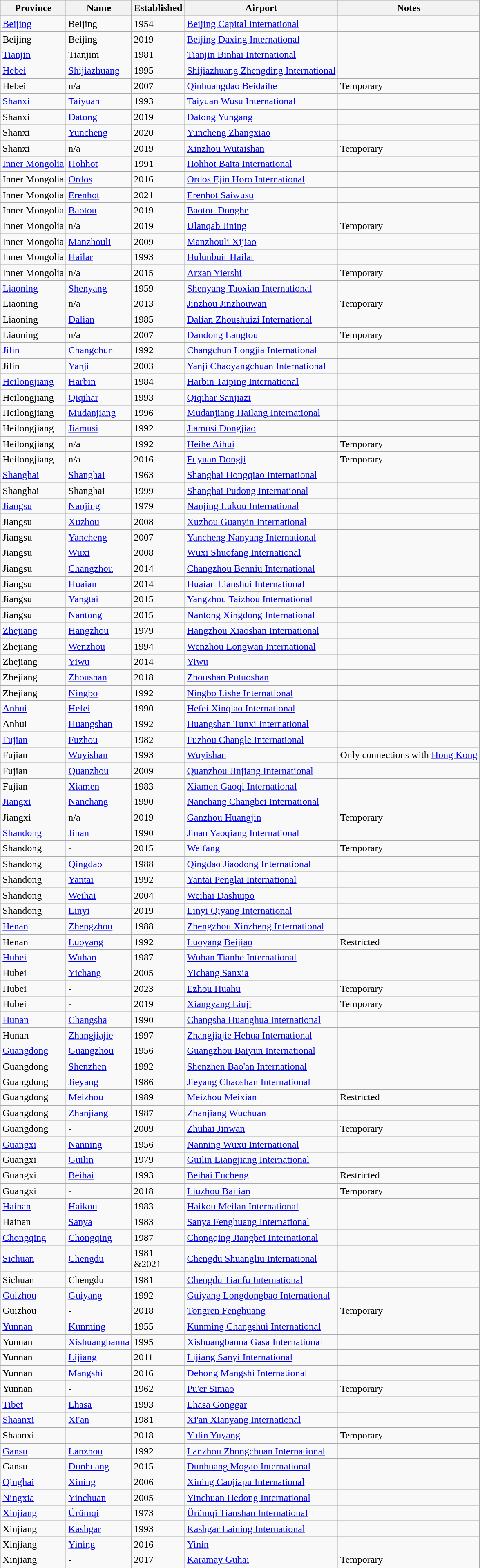<table class="wikitable sortable">
<tr>
<th>Province</th>
<th>Name</th>
<th>Established</th>
<th>Airport</th>
<th>Notes</th>
</tr>
<tr>
<td><a href='#'>Beijing</a></td>
<td>Beijing</td>
<td>1954</td>
<td><a href='#'>Beijing Capital International</a></td>
<td></td>
</tr>
<tr>
<td>Beijing</td>
<td>Beijing</td>
<td>2019</td>
<td><a href='#'>Beijing Daxing International</a></td>
<td></td>
</tr>
<tr>
<td><a href='#'>Tianjin</a></td>
<td>Tianjim</td>
<td>1981</td>
<td><a href='#'>Tianjin Binhai International</a></td>
<td></td>
</tr>
<tr>
<td><a href='#'>Hebei</a></td>
<td><a href='#'>Shijiazhuang</a></td>
<td>1995</td>
<td><a href='#'>Shijiazhuang Zhengding International</a></td>
<td></td>
</tr>
<tr>
<td>Hebei</td>
<td>n/a</td>
<td>2007</td>
<td><a href='#'>Qinhuangdao Beidaihe</a></td>
<td>Temporary</td>
</tr>
<tr>
<td><a href='#'>Shanxi</a></td>
<td><a href='#'>Taiyuan</a></td>
<td>1993</td>
<td><a href='#'>Taiyuan Wusu International</a></td>
<td></td>
</tr>
<tr>
<td>Shanxi</td>
<td><a href='#'>Datong</a></td>
<td>2019</td>
<td><a href='#'>Datong Yungang</a></td>
<td></td>
</tr>
<tr>
<td>Shanxi</td>
<td><a href='#'>Yuncheng</a></td>
<td>2020</td>
<td><a href='#'>Yuncheng Zhangxiao</a></td>
<td></td>
</tr>
<tr>
<td>Shanxi</td>
<td>n/a</td>
<td>2019</td>
<td><a href='#'>Xinzhou Wutaishan</a></td>
<td>Temporary</td>
</tr>
<tr>
<td><a href='#'>Inner Mongolia</a></td>
<td><a href='#'>Hohhot</a></td>
<td>1991</td>
<td><a href='#'>Hohhot Baita International</a></td>
<td></td>
</tr>
<tr>
<td>Inner Mongolia</td>
<td><a href='#'>Ordos</a></td>
<td>2016</td>
<td><a href='#'>Ordos Ejin Horo International</a></td>
<td></td>
</tr>
<tr>
<td>Inner Mongolia</td>
<td><a href='#'>Erenhot</a></td>
<td>2021</td>
<td><a href='#'>Erenhot Saiwusu</a></td>
<td></td>
</tr>
<tr>
<td>Inner Mongolia</td>
<td><a href='#'>Baotou</a></td>
<td>2019</td>
<td><a href='#'>Baotou Donghe</a></td>
<td></td>
</tr>
<tr>
<td>Inner Mongolia</td>
<td>n/a</td>
<td>2019</td>
<td><a href='#'>Ulanqab Jining</a></td>
<td>Temporary</td>
</tr>
<tr>
<td>Inner Mongolia</td>
<td><a href='#'>Manzhouli</a></td>
<td>2009</td>
<td><a href='#'>Manzhouli Xijiao</a></td>
<td></td>
</tr>
<tr>
<td>Inner Mongolia</td>
<td><a href='#'>Hailar</a></td>
<td>1993</td>
<td><a href='#'>Hulunbuir Hailar</a></td>
<td></td>
</tr>
<tr>
<td>Inner Mongolia</td>
<td>n/a</td>
<td>2015</td>
<td><a href='#'>Arxan Yiershi</a></td>
<td>Temporary</td>
</tr>
<tr>
<td><a href='#'>Liaoning</a></td>
<td><a href='#'>Shenyang</a></td>
<td>1959</td>
<td><a href='#'>Shenyang Taoxian International</a></td>
<td></td>
</tr>
<tr>
<td>Liaoning</td>
<td>n/a</td>
<td>2013</td>
<td><a href='#'>Jinzhou Jinzhouwan</a></td>
<td>Temporary</td>
</tr>
<tr>
<td>Liaoning</td>
<td><a href='#'>Dalian</a></td>
<td>1985</td>
<td><a href='#'>Dalian Zhoushuizi International</a></td>
<td></td>
</tr>
<tr>
<td>Liaoning</td>
<td>n/a</td>
<td>2007</td>
<td><a href='#'>Dandong Langtou</a></td>
<td>Temporary</td>
</tr>
<tr>
<td><a href='#'>Jilin</a></td>
<td><a href='#'>Changchun</a></td>
<td>1992</td>
<td><a href='#'>Changchun Longjia International</a></td>
<td></td>
</tr>
<tr>
<td>Jilin</td>
<td><a href='#'>Yanji</a></td>
<td>2003</td>
<td><a href='#'>Yanji Chaoyangchuan International</a></td>
<td></td>
</tr>
<tr>
<td><a href='#'>Heilongjiang</a></td>
<td><a href='#'>Harbin</a></td>
<td>1984</td>
<td><a href='#'>Harbin Taiping International</a></td>
<td></td>
</tr>
<tr>
<td>Heilongjiang</td>
<td><a href='#'>Qiqihar</a></td>
<td>1993</td>
<td><a href='#'>Qiqihar Sanjiazi</a></td>
<td></td>
</tr>
<tr>
<td>Heilongjiang</td>
<td><a href='#'>Mudanjiang</a></td>
<td>1996</td>
<td><a href='#'>Mudanjiang Hailang International</a></td>
<td></td>
</tr>
<tr>
<td>Heilongjiang</td>
<td><a href='#'>Jiamusi</a></td>
<td>1992</td>
<td><a href='#'>Jiamusi Dongjiao</a></td>
<td></td>
</tr>
<tr>
<td>Heilongjiang</td>
<td>n/a</td>
<td>1992</td>
<td><a href='#'>Heihe Aihui</a></td>
<td>Temporary</td>
</tr>
<tr>
<td>Heilongjiang</td>
<td>n/a</td>
<td>2016</td>
<td><a href='#'>Fuyuan Dongji</a></td>
<td>Temporary</td>
</tr>
<tr>
<td><a href='#'>Shanghai</a></td>
<td><a href='#'>Shanghai</a></td>
<td>1963</td>
<td><a href='#'>Shanghai Hongqiao International</a></td>
<td></td>
</tr>
<tr>
<td>Shanghai</td>
<td>Shanghai</td>
<td>1999</td>
<td><a href='#'>Shanghai Pudong International</a></td>
<td></td>
</tr>
<tr>
<td><a href='#'>Jiangsu</a></td>
<td><a href='#'>Nanjing</a></td>
<td>1979</td>
<td><a href='#'>Nanjing Lukou International</a></td>
<td></td>
</tr>
<tr>
<td>Jiangsu</td>
<td><a href='#'>Xuzhou</a></td>
<td>2008</td>
<td><a href='#'>Xuzhou Guanyin International</a></td>
<td></td>
</tr>
<tr>
<td>Jiangsu</td>
<td><a href='#'>Yancheng</a></td>
<td>2007</td>
<td><a href='#'>Yancheng Nanyang International</a></td>
<td></td>
</tr>
<tr>
<td>Jiangsu</td>
<td><a href='#'>Wuxi</a></td>
<td>2008</td>
<td><a href='#'>Wuxi Shuofang International</a></td>
<td></td>
</tr>
<tr>
<td>Jiangsu</td>
<td><a href='#'>Changzhou</a></td>
<td>2014</td>
<td><a href='#'>Changzhou Benniu International</a></td>
<td></td>
</tr>
<tr>
<td>Jiangsu</td>
<td><a href='#'>Huaian</a></td>
<td>2014</td>
<td><a href='#'>Huaian Lianshui International</a></td>
<td></td>
</tr>
<tr>
<td>Jiangsu</td>
<td><a href='#'>Yang</a><a href='#'>tai</a></td>
<td>2015</td>
<td><a href='#'>Yangzhou Taizhou International</a></td>
<td></td>
</tr>
<tr>
<td>Jiangsu</td>
<td><a href='#'>Nantong</a></td>
<td>2015</td>
<td><a href='#'>Nantong Xingdong International</a></td>
<td></td>
</tr>
<tr>
<td><a href='#'>Zhejiang</a></td>
<td><a href='#'>Hangzhou</a></td>
<td>1979</td>
<td><a href='#'>Hangzhou Xiaoshan International</a></td>
<td></td>
</tr>
<tr>
<td>Zhejiang</td>
<td><a href='#'>Wenzhou</a></td>
<td>1994</td>
<td><a href='#'>Wenzhou Longwan International</a></td>
<td></td>
</tr>
<tr>
<td>Zhejiang</td>
<td><a href='#'>Yiwu</a></td>
<td>2014</td>
<td><a href='#'>Yiwu</a></td>
<td></td>
</tr>
<tr>
<td>Zhejiang</td>
<td><a href='#'>Zhoushan</a></td>
<td>2018</td>
<td><a href='#'>Zhoushan Putuoshan</a></td>
<td></td>
</tr>
<tr>
<td>Zhejiang</td>
<td><a href='#'>Ningbo</a></td>
<td>1992</td>
<td><a href='#'>Ningbo Lishe International</a></td>
<td></td>
</tr>
<tr>
<td><a href='#'>Anhui</a></td>
<td><a href='#'>Hefei</a></td>
<td>1990</td>
<td><a href='#'>Hefei Xinqiao International</a></td>
<td></td>
</tr>
<tr>
<td>Anhui</td>
<td><a href='#'>Huangshan</a></td>
<td>1992</td>
<td><a href='#'>Huangshan Tunxi International</a></td>
<td></td>
</tr>
<tr>
<td><a href='#'>Fujian</a></td>
<td><a href='#'>Fuzhou</a></td>
<td>1982</td>
<td><a href='#'>Fuzhou Changle International</a></td>
<td></td>
</tr>
<tr>
<td>Fujian</td>
<td><a href='#'>Wuyishan</a></td>
<td>1993</td>
<td><a href='#'>Wuyishan</a></td>
<td>Only connections with <a href='#'>Hong Kong</a></td>
</tr>
<tr>
<td>Fujian</td>
<td><a href='#'>Quanzhou</a></td>
<td>2009</td>
<td><a href='#'>Quanzhou Jinjiang International</a></td>
<td></td>
</tr>
<tr>
<td>Fujian</td>
<td><a href='#'>Xiamen</a></td>
<td>1983</td>
<td><a href='#'>Xiamen Gaoqi International</a></td>
<td></td>
</tr>
<tr>
<td><a href='#'>Jiangxi</a></td>
<td><a href='#'>Nanchang</a></td>
<td>1990</td>
<td><a href='#'>Nanchang Changbei International</a></td>
<td></td>
</tr>
<tr>
<td>Jiangxi</td>
<td>n/a</td>
<td>2019</td>
<td><a href='#'>Ganzhou Huangjin</a></td>
<td>Temporary</td>
</tr>
<tr>
<td><a href='#'>Shandong</a></td>
<td><a href='#'>Jinan</a></td>
<td>1990</td>
<td><a href='#'>Jinan Yaoqiang International</a></td>
<td></td>
</tr>
<tr>
<td>Shandong</td>
<td>-</td>
<td>2015</td>
<td><a href='#'>Weifang</a></td>
<td>Temporary</td>
</tr>
<tr>
<td>Shandong</td>
<td><a href='#'>Qingdao</a></td>
<td>1988</td>
<td><a href='#'>Qingdao Jiaodong International</a></td>
<td></td>
</tr>
<tr>
<td>Shandong</td>
<td><a href='#'>Yantai</a></td>
<td>1992</td>
<td><a href='#'>Yantai Penglai International</a></td>
<td></td>
</tr>
<tr>
<td>Shandong</td>
<td><a href='#'>Weihai</a></td>
<td>2004</td>
<td><a href='#'>Weihai Dashuipo</a></td>
<td></td>
</tr>
<tr>
<td>Shandong</td>
<td><a href='#'>Linyi</a></td>
<td>2019</td>
<td><a href='#'>Linyi Qiyang International</a></td>
<td></td>
</tr>
<tr>
<td><a href='#'>Henan</a></td>
<td><a href='#'>Zhengzhou</a></td>
<td>1988</td>
<td><a href='#'>Zhengzhou Xinzheng International</a></td>
<td></td>
</tr>
<tr>
<td>Henan</td>
<td><a href='#'>Luoyang</a></td>
<td>1992</td>
<td><a href='#'>Luoyang Beijiao</a></td>
<td>Restricted</td>
</tr>
<tr>
<td><a href='#'>Hubei</a></td>
<td><a href='#'>Wuhan</a></td>
<td>1987</td>
<td><a href='#'>Wuhan Tianhe International</a></td>
<td></td>
</tr>
<tr>
<td>Hubei</td>
<td><a href='#'>Yichang</a></td>
<td>2005</td>
<td><a href='#'>Yichang Sanxia</a></td>
<td></td>
</tr>
<tr>
<td>Hubei</td>
<td>-</td>
<td>2023</td>
<td><a href='#'>Ezhou Huahu</a></td>
<td>Temporary</td>
</tr>
<tr>
<td>Hubei</td>
<td>-</td>
<td>2019</td>
<td><a href='#'>Xiangyang Liuji</a></td>
<td>Temporary</td>
</tr>
<tr>
<td><a href='#'>Hunan</a></td>
<td><a href='#'>Changsha</a></td>
<td>1990</td>
<td><a href='#'>Changsha Huanghua International</a></td>
<td></td>
</tr>
<tr>
<td>Hunan</td>
<td><a href='#'>Zhangjiajie</a></td>
<td>1997</td>
<td><a href='#'>Zhangjiajie Hehua International</a></td>
<td></td>
</tr>
<tr>
<td><a href='#'>Guangdong</a></td>
<td><a href='#'>Guangzhou</a></td>
<td>1956</td>
<td><a href='#'>Guangzhou Baiyun International</a></td>
<td></td>
</tr>
<tr>
<td>Guangdong</td>
<td><a href='#'>Shenzhen</a></td>
<td>1992</td>
<td><a href='#'>Shenzhen Bao'an International</a></td>
<td></td>
</tr>
<tr>
<td>Guangdong</td>
<td><a href='#'>Jieyang</a></td>
<td>1986</td>
<td><a href='#'>Jieyang Chaoshan International</a></td>
<td></td>
</tr>
<tr>
<td>Guangdong</td>
<td><a href='#'>Meizhou</a></td>
<td>1989</td>
<td><a href='#'>Meizhou Meixian</a></td>
<td>Restricted</td>
</tr>
<tr>
<td>Guangdong</td>
<td><a href='#'>Zhanjiang</a></td>
<td>1987</td>
<td><a href='#'>Zhanjiang Wuchuan</a></td>
<td></td>
</tr>
<tr>
<td>Guangdong</td>
<td>-</td>
<td>2009</td>
<td><a href='#'>Zhuhai Jinwan</a></td>
<td>Temporary</td>
</tr>
<tr>
<td><a href='#'>Guangxi</a></td>
<td><a href='#'>Nanning</a></td>
<td>1956</td>
<td><a href='#'>Nanning Wuxu International</a></td>
<td></td>
</tr>
<tr>
<td>Guangxi</td>
<td><a href='#'>Guilin</a></td>
<td>1979</td>
<td><a href='#'>Guilin Liangjiang International</a></td>
<td></td>
</tr>
<tr>
<td>Guangxi</td>
<td><a href='#'>Beihai</a></td>
<td>1993</td>
<td><a href='#'>Beihai Fucheng</a></td>
<td>Restricted</td>
</tr>
<tr>
<td>Guangxi</td>
<td>-</td>
<td>2018</td>
<td><a href='#'>Liuzhou Bailian</a></td>
<td>Temporary</td>
</tr>
<tr>
<td><a href='#'>Hainan</a></td>
<td><a href='#'>Haikou</a></td>
<td>1983</td>
<td><a href='#'>Haikou Meilan International</a></td>
<td></td>
</tr>
<tr>
<td>Hainan</td>
<td><a href='#'>Sanya</a></td>
<td>1983</td>
<td><a href='#'>Sanya Fenghuang International</a></td>
<td></td>
</tr>
<tr>
<td><a href='#'>Chongqing</a></td>
<td><a href='#'>Chongqing</a></td>
<td>1987</td>
<td><a href='#'>Chongqing Jiangbei International</a></td>
<td></td>
</tr>
<tr>
<td><a href='#'>Sichuan</a></td>
<td><a href='#'>Chengdu</a></td>
<td>1981<br>&2021</td>
<td><a href='#'>Chengdu Shuangliu International</a></td>
<td></td>
</tr>
<tr>
<td>Sichuan</td>
<td>Chengdu</td>
<td>1981</td>
<td><a href='#'>Chengdu Tianfu International</a></td>
<td></td>
</tr>
<tr>
<td><a href='#'>Guizhou</a></td>
<td><a href='#'>Guiyang</a></td>
<td>1992</td>
<td><a href='#'>Guiyang Longdongbao International</a></td>
<td></td>
</tr>
<tr>
<td>Guizhou</td>
<td>-</td>
<td>2018</td>
<td><a href='#'>Tongren Fenghuang</a></td>
<td>Temporary</td>
</tr>
<tr>
<td><a href='#'>Yunnan</a></td>
<td><a href='#'>Kunming</a></td>
<td>1955</td>
<td><a href='#'>Kunming Changshui International</a></td>
<td></td>
</tr>
<tr>
<td>Yunnan</td>
<td><a href='#'>Xishuangbanna</a></td>
<td>1995</td>
<td><a href='#'>Xishuangbanna Gasa International</a></td>
<td></td>
</tr>
<tr>
<td>Yunnan</td>
<td><a href='#'>Lijiang</a></td>
<td>2011</td>
<td><a href='#'>Lijiang Sanyi International</a></td>
<td></td>
</tr>
<tr>
<td>Yunnan</td>
<td><a href='#'>Mangshi</a></td>
<td>2016</td>
<td><a href='#'>Dehong Mangshi International</a></td>
<td></td>
</tr>
<tr>
<td>Yunnan</td>
<td>-</td>
<td>1962</td>
<td><a href='#'>Pu'er Simao</a></td>
<td>Temporary</td>
</tr>
<tr>
<td><a href='#'>Tibet</a></td>
<td><a href='#'>Lhasa</a></td>
<td>1993</td>
<td><a href='#'>Lhasa Gonggar</a></td>
<td></td>
</tr>
<tr>
<td><a href='#'>Shaanxi</a></td>
<td><a href='#'>Xi'an</a></td>
<td>1981</td>
<td><a href='#'>Xi'an Xianyang International</a></td>
<td></td>
</tr>
<tr>
<td>Shaanxi</td>
<td>-</td>
<td>2018</td>
<td><a href='#'>Yulin Yuyang</a></td>
<td>Temporary</td>
</tr>
<tr>
<td><a href='#'>Gansu</a></td>
<td><a href='#'>Lanzhou</a></td>
<td>1992</td>
<td><a href='#'>Lanzhou Zhongchuan International</a></td>
<td></td>
</tr>
<tr>
<td>Gansu</td>
<td><a href='#'>Dunhuang</a></td>
<td>2015</td>
<td><a href='#'>Dunhuang Mogao International</a></td>
<td></td>
</tr>
<tr>
<td><a href='#'>Qinghai</a></td>
<td><a href='#'>Xining</a></td>
<td>2006</td>
<td><a href='#'>Xining Caojiapu International</a></td>
<td></td>
</tr>
<tr>
<td><a href='#'>Ningxia</a></td>
<td><a href='#'>Yinchuan</a></td>
<td>2005</td>
<td><a href='#'>Yinchuan Hedong International</a></td>
<td></td>
</tr>
<tr>
<td><a href='#'>Xinjiang</a></td>
<td><a href='#'>Ürümqi</a></td>
<td>1973</td>
<td><a href='#'>Ürümqi Tianshan International</a></td>
<td></td>
</tr>
<tr>
<td>Xinjiang</td>
<td><a href='#'>Kashgar</a></td>
<td>1993</td>
<td><a href='#'>Kashgar Laining International</a></td>
<td></td>
</tr>
<tr>
<td>Xinjiang</td>
<td><a href='#'>Yining</a></td>
<td>2016</td>
<td><a href='#'>Yinin</a></td>
<td></td>
</tr>
<tr>
<td>Xinjiang</td>
<td>-</td>
<td>2017</td>
<td><a href='#'>Karamay Guhai</a></td>
<td>Temporary</td>
</tr>
</table>
